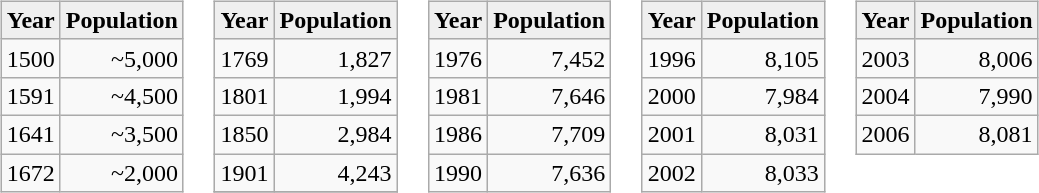<table>
<tr>
<td valign="top"><br><table class="wikitable">
<tr>
<th style="background:#efefef;">Year</th>
<th style="background:#efefef;">Population</th>
</tr>
<tr>
<td>1500</td>
<td align="right">~5,000</td>
</tr>
<tr>
<td>1591</td>
<td align="right">~4,500</td>
</tr>
<tr>
<td>1641</td>
<td align="right">~3,500</td>
</tr>
<tr>
<td>1672</td>
<td align="right">~2,000</td>
</tr>
</table>
</td>
<td valign="top"><br><table class="wikitable">
<tr>
<th style="background:#efefef;">Year</th>
<th style="background:#efefef;">Population</th>
</tr>
<tr>
<td>1769</td>
<td align="right">1,827</td>
</tr>
<tr>
<td>1801</td>
<td align="right">1,994</td>
</tr>
<tr>
<td>1850</td>
<td align="right">2,984</td>
</tr>
<tr>
<td>1901</td>
<td align="right">4,243</td>
</tr>
<tr>
</tr>
</table>
</td>
<td valign="top"><br><table class="wikitable">
<tr>
<th style="background:#efefef;">Year</th>
<th style="background:#efefef;">Population</th>
</tr>
<tr>
<td>1976</td>
<td align="right">7,452</td>
</tr>
<tr>
<td>1981</td>
<td align="right">7,646</td>
</tr>
<tr>
<td>1986</td>
<td align="right">7,709</td>
</tr>
<tr>
<td>1990</td>
<td align="right">7,636</td>
</tr>
</table>
</td>
<td valign="top"><br><table class="wikitable">
<tr>
<th style="background:#efefef;">Year</th>
<th style="background:#efefef;">Population</th>
</tr>
<tr>
<td>1996</td>
<td align="right">8,105</td>
</tr>
<tr>
<td>2000</td>
<td align="right">7,984</td>
</tr>
<tr>
<td>2001</td>
<td align="right">8,031</td>
</tr>
<tr>
<td>2002</td>
<td align="right">8,033</td>
</tr>
</table>
</td>
<td valign="top"><br><table class="wikitable">
<tr>
<th style="background:#efefef;">Year</th>
<th style="background:#efefef;">Population</th>
</tr>
<tr>
<td>2003</td>
<td align="right">8,006</td>
</tr>
<tr>
<td>2004</td>
<td align="right">7,990</td>
</tr>
<tr>
<td>2006</td>
<td align="right">8,081</td>
</tr>
</table>
</td>
</tr>
</table>
